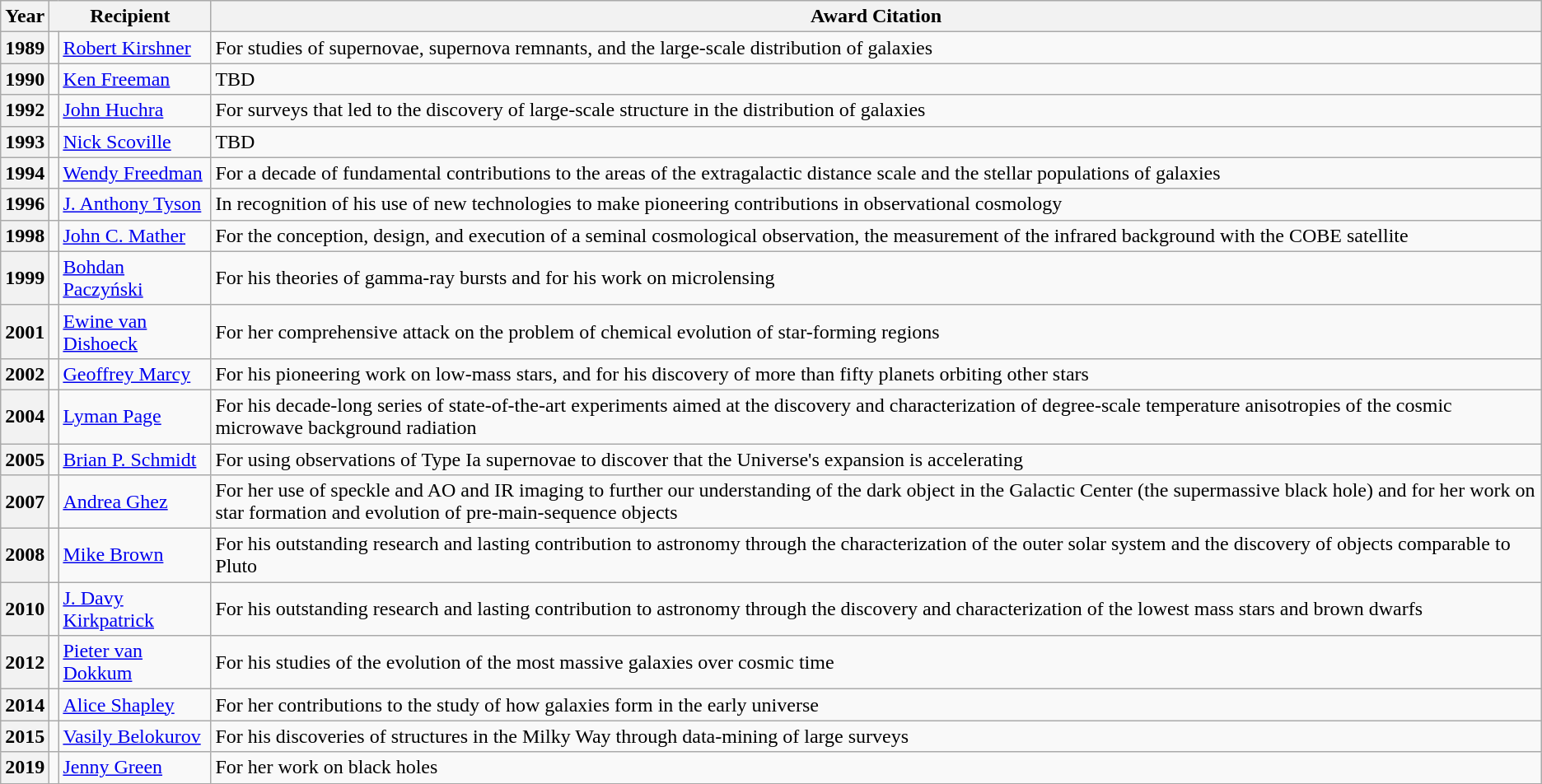<table class="wikitable">
<tr>
<th>Year</th>
<th colspan="2">Recipient</th>
<th>Award Citation</th>
</tr>
<tr>
<th>1989</th>
<td></td>
<td><a href='#'>Robert Kirshner</a></td>
<td>For studies of supernovae, supernova remnants, and the large-scale distribution of galaxies</td>
</tr>
<tr>
<th>1990</th>
<td></td>
<td><a href='#'>Ken Freeman</a></td>
<td>TBD</td>
</tr>
<tr>
<th>1992</th>
<td></td>
<td><a href='#'>John Huchra</a></td>
<td>For surveys that led to the discovery of large-scale structure in the distribution of galaxies</td>
</tr>
<tr>
<th>1993</th>
<td></td>
<td><a href='#'>Nick Scoville</a></td>
<td>TBD</td>
</tr>
<tr>
<th>1994</th>
<td></td>
<td><a href='#'>Wendy Freedman</a></td>
<td>For a decade of fundamental contributions to the areas of the extragalactic distance scale and the stellar populations of galaxies</td>
</tr>
<tr>
<th>1996</th>
<td></td>
<td><a href='#'>J. Anthony Tyson</a></td>
<td>In recognition of his use of new technologies to make pioneering contributions in observational cosmology</td>
</tr>
<tr>
<th>1998</th>
<td></td>
<td><a href='#'>John C. Mather</a></td>
<td>For the conception, design, and execution of a seminal cosmological observation, the measurement of the infrared background with the COBE satellite</td>
</tr>
<tr>
<th>1999</th>
<td></td>
<td><a href='#'>Bohdan Paczyński</a></td>
<td>For his theories of gamma-ray bursts and for his work on microlensing</td>
</tr>
<tr>
<th>2001</th>
<td></td>
<td><a href='#'>Ewine van Dishoeck</a></td>
<td>For her comprehensive attack on the problem of chemical evolution of star-forming regions</td>
</tr>
<tr>
<th>2002</th>
<td></td>
<td><a href='#'>Geoffrey Marcy</a></td>
<td>For his pioneering work on low-mass stars, and for his discovery of more than fifty planets orbiting other stars</td>
</tr>
<tr>
<th>2004</th>
<td></td>
<td><a href='#'>Lyman Page</a></td>
<td>For his decade-long series of state-of-the-art experiments aimed at the discovery and characterization of degree-scale temperature anisotropies of the cosmic microwave background radiation</td>
</tr>
<tr>
<th>2005</th>
<td></td>
<td><a href='#'>Brian P. Schmidt</a></td>
<td>For using observations of Type Ia supernovae to discover that the Universe's expansion is accelerating</td>
</tr>
<tr>
<th>2007</th>
<td></td>
<td><a href='#'>Andrea Ghez</a></td>
<td>For her use of speckle and AO and IR imaging to further our understanding of the dark object in the Galactic Center (the supermassive black hole) and for her work on star formation and evolution of pre-main-sequence objects</td>
</tr>
<tr>
<th>2008</th>
<td></td>
<td><a href='#'>Mike Brown</a></td>
<td>For his outstanding research and lasting contribution to astronomy through the characterization of the outer solar system and the discovery of objects comparable to Pluto</td>
</tr>
<tr>
<th>2010</th>
<td></td>
<td><a href='#'>J. Davy Kirkpatrick</a></td>
<td>For his outstanding research and lasting contribution to astronomy through the discovery and characterization of the lowest mass stars and brown dwarfs</td>
</tr>
<tr>
<th>2012</th>
<td></td>
<td><a href='#'>Pieter van Dokkum</a></td>
<td>For his studies of the evolution of the most massive galaxies over cosmic time</td>
</tr>
<tr>
<th>2014</th>
<td></td>
<td><a href='#'>Alice Shapley</a></td>
<td>For her contributions to the study of how galaxies form in the early universe</td>
</tr>
<tr>
<th>2015</th>
<td></td>
<td><a href='#'>Vasily Belokurov</a></td>
<td>For his discoveries of structures in the Milky Way through data-mining of large surveys</td>
</tr>
<tr>
<th>2019</th>
<td></td>
<td><a href='#'>Jenny Green</a></td>
<td>For her work on black holes</td>
</tr>
<tr>
</tr>
</table>
